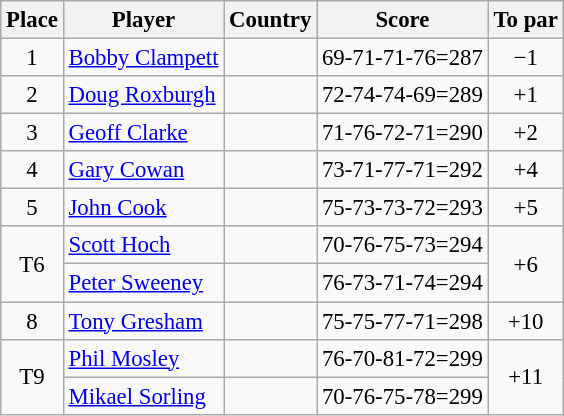<table class="wikitable" style="font-size:95%;">
<tr>
<th>Place</th>
<th>Player</th>
<th>Country</th>
<th>Score</th>
<th>To par</th>
</tr>
<tr>
<td align=center>1</td>
<td><a href='#'>Bobby Clampett</a></td>
<td></td>
<td>69-71-71-76=287</td>
<td align=center>−1</td>
</tr>
<tr>
<td align=center>2</td>
<td><a href='#'>Doug Roxburgh</a></td>
<td></td>
<td>72-74-74-69=289</td>
<td align=center>+1</td>
</tr>
<tr>
<td align=center>3</td>
<td><a href='#'>Geoff Clarke</a></td>
<td></td>
<td>71-76-72-71=290</td>
<td align=center>+2</td>
</tr>
<tr>
<td align=center>4</td>
<td><a href='#'>Gary Cowan</a></td>
<td></td>
<td>73-71-77-71=292</td>
<td align=center>+4</td>
</tr>
<tr>
<td align=center>5</td>
<td><a href='#'>John Cook</a></td>
<td></td>
<td>75-73-73-72=293</td>
<td align=center>+5</td>
</tr>
<tr>
<td align=center rowspan=2>T6</td>
<td><a href='#'>Scott Hoch</a></td>
<td></td>
<td>70-76-75-73=294</td>
<td align=center rowspan=2>+6</td>
</tr>
<tr>
<td><a href='#'>Peter Sweeney</a></td>
<td></td>
<td>76-73-71-74=294</td>
</tr>
<tr>
<td align=center>8</td>
<td><a href='#'>Tony Gresham</a></td>
<td></td>
<td>75-75-77-71=298</td>
<td align=center>+10</td>
</tr>
<tr>
<td align=center rowspan=2>T9</td>
<td><a href='#'>Phil Mosley</a></td>
<td></td>
<td>76-70-81-72=299</td>
<td align=center rowspan=2>+11</td>
</tr>
<tr>
<td><a href='#'>Mikael Sorling</a></td>
<td></td>
<td>70-76-75-78=299</td>
</tr>
</table>
